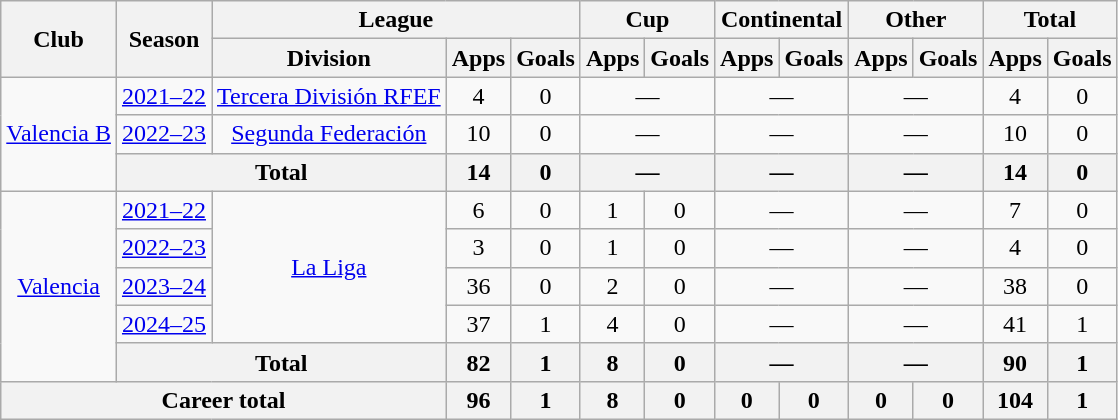<table class="wikitable" style="text-align:center">
<tr>
<th rowspan="2">Club</th>
<th rowspan="2">Season</th>
<th colspan="3">League</th>
<th colspan="2">Cup</th>
<th colspan="2">Continental</th>
<th colspan="2">Other</th>
<th colspan="2">Total</th>
</tr>
<tr>
<th>Division</th>
<th>Apps</th>
<th>Goals</th>
<th>Apps</th>
<th>Goals</th>
<th>Apps</th>
<th>Goals</th>
<th>Apps</th>
<th>Goals</th>
<th>Apps</th>
<th>Goals</th>
</tr>
<tr>
<td rowspan="3"><a href='#'>Valencia B</a></td>
<td><a href='#'>2021–22</a></td>
<td><a href='#'>Tercera División RFEF</a></td>
<td>4</td>
<td>0</td>
<td colspan="2">—</td>
<td colspan="2">—</td>
<td colspan="2">—</td>
<td>4</td>
<td>0</td>
</tr>
<tr>
<td><a href='#'>2022–23</a></td>
<td><a href='#'>Segunda Federación</a></td>
<td>10</td>
<td>0</td>
<td colspan="2">—</td>
<td colspan="2">—</td>
<td colspan="2">—</td>
<td>10</td>
<td>0</td>
</tr>
<tr>
<th colspan="2">Total</th>
<th>14</th>
<th>0</th>
<th colspan="2">—</th>
<th colspan="2">—</th>
<th colspan="2">—</th>
<th>14</th>
<th>0</th>
</tr>
<tr>
<td rowspan="5"><a href='#'>Valencia</a></td>
<td><a href='#'>2021–22</a></td>
<td rowspan="4"><a href='#'>La Liga</a></td>
<td>6</td>
<td>0</td>
<td>1</td>
<td>0</td>
<td colspan="2">—</td>
<td colspan="2">—</td>
<td>7</td>
<td>0</td>
</tr>
<tr>
<td><a href='#'>2022–23</a></td>
<td>3</td>
<td>0</td>
<td>1</td>
<td>0</td>
<td colspan="2">—</td>
<td colspan="2">—</td>
<td>4</td>
<td>0</td>
</tr>
<tr>
<td><a href='#'>2023–24</a></td>
<td>36</td>
<td>0</td>
<td>2</td>
<td>0</td>
<td colspan="2">—</td>
<td colspan="2">—</td>
<td>38</td>
<td>0</td>
</tr>
<tr>
<td><a href='#'>2024–25</a></td>
<td>37</td>
<td>1</td>
<td>4</td>
<td>0</td>
<td colspan="2">—</td>
<td colspan="2">—</td>
<td>41</td>
<td>1</td>
</tr>
<tr>
<th colspan="2">Total</th>
<th>82</th>
<th>1</th>
<th>8</th>
<th>0</th>
<th colspan="2">—</th>
<th colspan="2">—</th>
<th>90</th>
<th>1</th>
</tr>
<tr>
<th colspan="3">Career total</th>
<th>96</th>
<th>1</th>
<th>8</th>
<th>0</th>
<th>0</th>
<th>0</th>
<th>0</th>
<th>0</th>
<th>104</th>
<th>1</th>
</tr>
</table>
